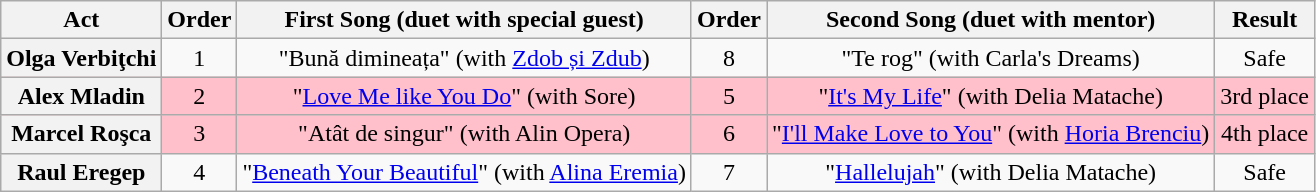<table class="wikitable plainrowheaders" style="text-align:center;">
<tr>
<th scope="col">Act</th>
<th scope="col">Order</th>
<th scope="col">First Song (duet with special guest)</th>
<th scope="col">Order</th>
<th scope="col">Second Song (duet with mentor)</th>
<th scope="col">Result</th>
</tr>
<tr>
<th scope="row">Olga Verbiţchi</th>
<td>1</td>
<td>"Bună dimineața" (with <a href='#'>Zdob și Zdub</a>)</td>
<td>8</td>
<td>"Te rog" (with Carla's Dreams)</td>
<td>Safe</td>
</tr>
<tr bgcolor=pink>
<th scope="row">Alex Mladin</th>
<td>2</td>
<td>"<a href='#'>Love Me like You Do</a>" (with Sore)</td>
<td>5</td>
<td>"<a href='#'>It's My Life</a>" (with Delia Matache)</td>
<td>3rd place</td>
</tr>
<tr bgcolor=pink>
<th scope="row">Marcel Roşca</th>
<td>3</td>
<td>"Atât de singur" (with Alin Opera)</td>
<td>6</td>
<td>"<a href='#'>I'll Make Love to You</a>" (with <a href='#'>Horia Brenciu</a>)</td>
<td>4th place</td>
</tr>
<tr>
<th scope="row">Raul Eregep</th>
<td>4</td>
<td>"<a href='#'>Beneath Your Beautiful</a>" (with <a href='#'>Alina Eremia</a>)</td>
<td>7</td>
<td>"<a href='#'>Hallelujah</a>" (with Delia Matache)</td>
<td>Safe</td>
</tr>
</table>
